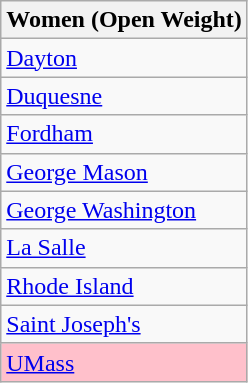<table class="wikitable">
<tr>
<th>Women (Open Weight)</th>
</tr>
<tr>
<td><a href='#'>Dayton</a></td>
</tr>
<tr>
<td><a href='#'>Duquesne</a></td>
</tr>
<tr>
<td><a href='#'>Fordham</a></td>
</tr>
<tr>
<td><a href='#'>George Mason</a></td>
</tr>
<tr>
<td><a href='#'>George Washington</a></td>
</tr>
<tr>
<td><a href='#'>La Salle</a></td>
</tr>
<tr>
<td><a href='#'>Rhode Island</a></td>
</tr>
<tr>
<td><a href='#'>Saint Joseph's</a></td>
</tr>
<tr bgcolor=pink>
<td><a href='#'>UMass</a></td>
</tr>
</table>
